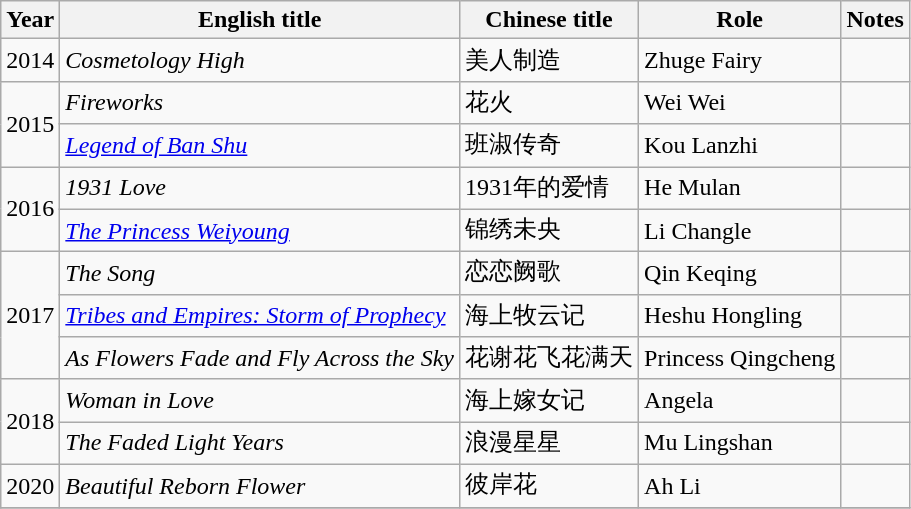<table class="wikitable sortable">
<tr>
<th>Year</th>
<th>English title</th>
<th>Chinese title</th>
<th>Role</th>
<th>Notes</th>
</tr>
<tr>
<td>2014</td>
<td><em>Cosmetology High</em></td>
<td>美人制造</td>
<td>Zhuge Fairy</td>
<td></td>
</tr>
<tr>
<td rowspan=2>2015</td>
<td><em>Fireworks</em></td>
<td>花火</td>
<td>Wei Wei</td>
<td></td>
</tr>
<tr>
<td><em><a href='#'>Legend of Ban Shu</a></em></td>
<td>班淑传奇</td>
<td>Kou Lanzhi</td>
<td></td>
</tr>
<tr>
<td rowspan=2>2016</td>
<td><em>1931 Love</em></td>
<td>1931年的爱情</td>
<td>He Mulan</td>
<td></td>
</tr>
<tr>
<td><em><a href='#'>The Princess Weiyoung</a></em></td>
<td>锦绣未央</td>
<td>Li Changle</td>
<td></td>
</tr>
<tr>
<td rowspan=3>2017</td>
<td><em>The Song</em></td>
<td>恋恋阙歌</td>
<td>Qin Keqing</td>
<td></td>
</tr>
<tr>
<td><em><a href='#'>Tribes and Empires: Storm of Prophecy</a></em></td>
<td>海上牧云记</td>
<td>Heshu Hongling</td>
<td></td>
</tr>
<tr>
<td><em>As Flowers Fade and Fly Across the Sky</em></td>
<td>花谢花飞花满天</td>
<td>Princess Qingcheng</td>
<td></td>
</tr>
<tr>
<td rowspan=2>2018</td>
<td><em>Woman in Love</em></td>
<td>海上嫁女记</td>
<td>Angela</td>
<td></td>
</tr>
<tr>
<td><em>The Faded Light Years</em></td>
<td>浪漫星星</td>
<td>Mu Lingshan</td>
<td></td>
</tr>
<tr>
<td>2020</td>
<td><em>Beautiful Reborn Flower</em></td>
<td>彼岸花</td>
<td>Ah Li</td>
<td></td>
</tr>
<tr>
</tr>
</table>
